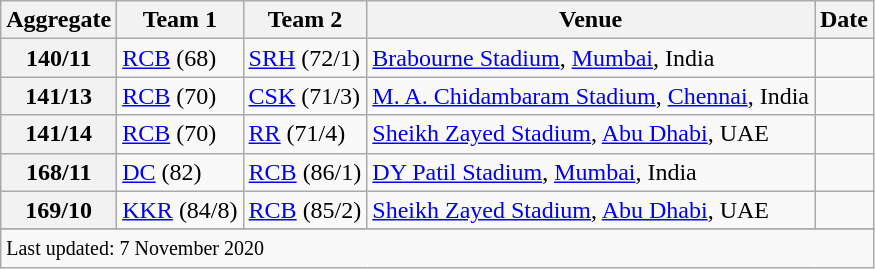<table class="wikitable">
<tr>
<th><strong>Aggregate</strong></th>
<th><strong>Team 1</strong></th>
<th><strong>Team 2</strong></th>
<th><strong>Venue</strong></th>
<th><strong>Date</strong></th>
</tr>
<tr>
<th>140/11</th>
<td><a href='#'>RCB</a> (68)</td>
<td><a href='#'>SRH</a> (72/1)</td>
<td><a href='#'>Brabourne Stadium</a>, <a href='#'>Mumbai</a>, India</td>
<td></td>
</tr>
<tr>
<th>141/13</th>
<td><a href='#'>RCB</a> (70)</td>
<td><a href='#'>CSK</a> (71/3)</td>
<td><a href='#'>M. A. Chidambaram Stadium</a>, <a href='#'>Chennai</a>, India</td>
<td></td>
</tr>
<tr>
<th>141/14</th>
<td><a href='#'>RCB</a> (70)</td>
<td><a href='#'>RR</a> (71/4)</td>
<td><a href='#'>Sheikh Zayed Stadium</a>, <a href='#'>Abu Dhabi</a>, UAE</td>
<td></td>
</tr>
<tr>
<th>168/11</th>
<td><a href='#'>DC</a> (82)</td>
<td><a href='#'>RCB</a> (86/1)</td>
<td><a href='#'>DY Patil Stadium</a>, <a href='#'>Mumbai</a>, India</td>
<td></td>
</tr>
<tr>
<th>169/10</th>
<td><a href='#'>KKR</a> (84/8)</td>
<td><a href='#'>RCB</a> (85/2)</td>
<td><a href='#'>Sheikh Zayed Stadium</a>, <a href='#'>Abu Dhabi</a>, UAE</td>
<td></td>
</tr>
<tr>
</tr>
<tr class=sortbottom>
<td colspan="5"><small>Last updated: 7 November 2020</small></td>
</tr>
</table>
